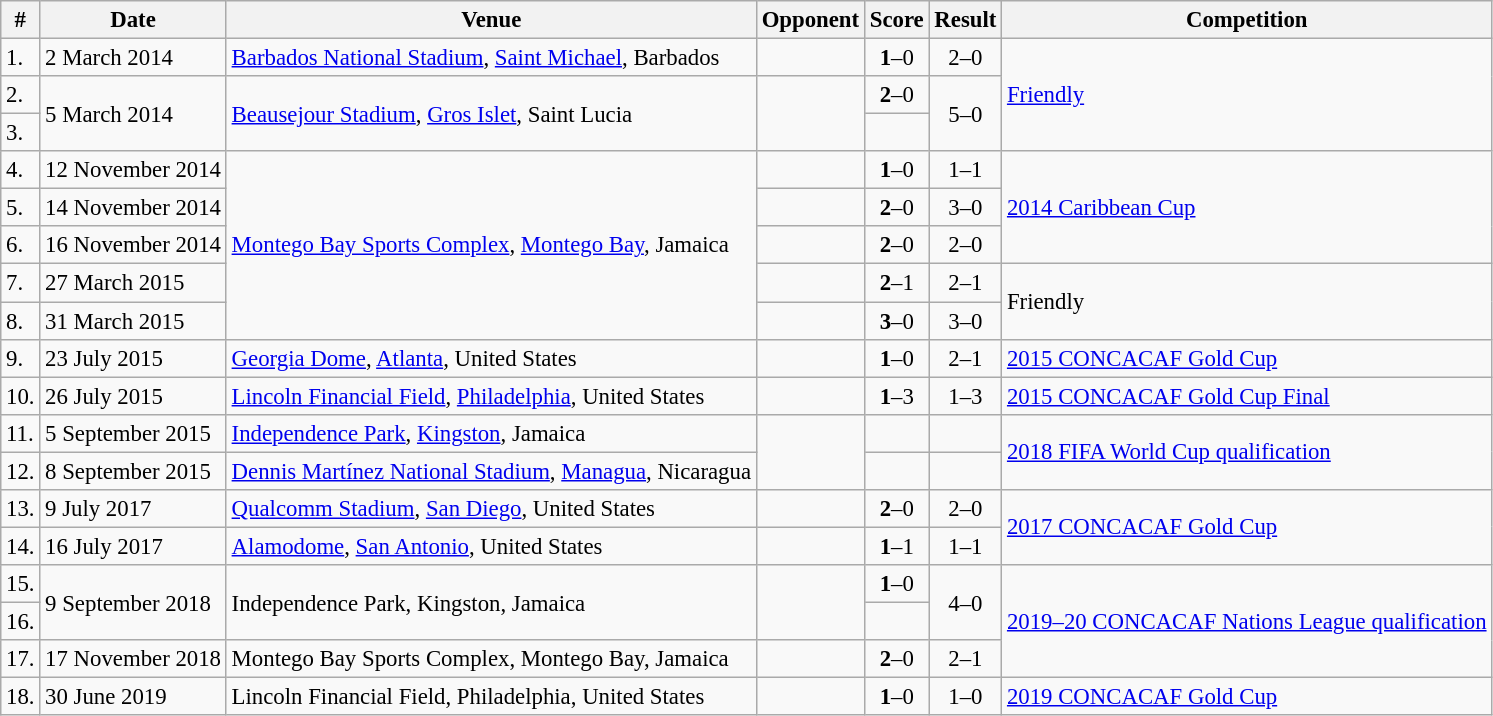<table class="wikitable" style="font-size:95%;">
<tr>
<th>#</th>
<th>Date</th>
<th>Venue</th>
<th>Opponent</th>
<th>Score</th>
<th>Result</th>
<th>Competition</th>
</tr>
<tr>
<td>1.</td>
<td>2 March 2014</td>
<td><a href='#'>Barbados National Stadium</a>, <a href='#'>Saint Michael</a>, Barbados</td>
<td></td>
<td align=center><strong>1</strong>–0</td>
<td align=center>2–0</td>
<td rowspan=3><a href='#'>Friendly</a></td>
</tr>
<tr>
<td>2.</td>
<td rowspan=2>5 March 2014</td>
<td rowspan=2><a href='#'>Beausejour Stadium</a>, <a href='#'>Gros Islet</a>, Saint Lucia</td>
<td rowspan=2></td>
<td align=center><strong>2</strong>–0</td>
<td rowspan=2 style="text-align:center;">5–0</td>
</tr>
<tr>
<td>3.</td>
<td></td>
</tr>
<tr>
<td>4.</td>
<td>12 November 2014</td>
<td rowspan=5><a href='#'>Montego Bay Sports Complex</a>, <a href='#'>Montego Bay</a>, Jamaica</td>
<td></td>
<td align=center><strong>1</strong>–0</td>
<td align=center>1–1</td>
<td rowspan=3><a href='#'>2014 Caribbean Cup</a></td>
</tr>
<tr>
<td>5.</td>
<td>14 November 2014</td>
<td></td>
<td align=center><strong>2</strong>–0</td>
<td align=center>3–0</td>
</tr>
<tr>
<td>6.</td>
<td>16 November 2014</td>
<td></td>
<td align=center><strong>2</strong>–0</td>
<td align=center>2–0</td>
</tr>
<tr>
<td>7.</td>
<td>27 March 2015</td>
<td></td>
<td align=center><strong>2</strong>–1</td>
<td align=center>2–1</td>
<td rowspan=2>Friendly</td>
</tr>
<tr>
<td>8.</td>
<td>31 March 2015</td>
<td></td>
<td align=center><strong>3</strong>–0</td>
<td align=center>3–0</td>
</tr>
<tr>
<td>9.</td>
<td>23 July 2015</td>
<td><a href='#'>Georgia Dome</a>, <a href='#'>Atlanta</a>, United States</td>
<td></td>
<td align=center><strong>1</strong>–0</td>
<td align=center>2–1</td>
<td><a href='#'>2015 CONCACAF Gold Cup</a></td>
</tr>
<tr>
<td>10.</td>
<td>26 July 2015</td>
<td><a href='#'>Lincoln Financial Field</a>, <a href='#'>Philadelphia</a>, United States</td>
<td></td>
<td align=center><strong>1</strong>–3</td>
<td align=center>1–3</td>
<td><a href='#'>2015 CONCACAF Gold Cup Final</a></td>
</tr>
<tr>
<td>11.</td>
<td>5 September 2015</td>
<td><a href='#'>Independence Park</a>, <a href='#'>Kingston</a>, Jamaica</td>
<td rowspan=2></td>
<td></td>
<td></td>
<td rowspan=2><a href='#'>2018 FIFA World Cup qualification</a></td>
</tr>
<tr>
<td>12.</td>
<td>8 September 2015</td>
<td><a href='#'>Dennis Martínez National Stadium</a>, <a href='#'>Managua</a>, Nicaragua</td>
<td></td>
<td></td>
</tr>
<tr>
<td>13.</td>
<td>9 July 2017</td>
<td><a href='#'>Qualcomm Stadium</a>, <a href='#'>San Diego</a>, United States</td>
<td></td>
<td align=center><strong>2</strong>–0</td>
<td align=center>2–0</td>
<td rowspan=2><a href='#'>2017 CONCACAF Gold Cup</a></td>
</tr>
<tr>
<td>14.</td>
<td>16 July 2017</td>
<td><a href='#'>Alamodome</a>, <a href='#'>San Antonio</a>, United States</td>
<td></td>
<td align=center><strong>1</strong>–1</td>
<td align=center>1–1</td>
</tr>
<tr>
<td>15.</td>
<td rowspan=2>9 September 2018</td>
<td rowspan=2>Independence Park, Kingston, Jamaica</td>
<td rowspan=2></td>
<td align=center><strong>1</strong>–0</td>
<td rowspan=2 style="text-align:center;">4–0</td>
<td rowspan=3><a href='#'>2019–20 CONCACAF Nations League qualification</a></td>
</tr>
<tr>
<td>16.</td>
<td></td>
</tr>
<tr>
<td>17.</td>
<td>17 November 2018</td>
<td>Montego Bay Sports Complex, Montego Bay, Jamaica</td>
<td></td>
<td align=center><strong>2</strong>–0</td>
<td align=center>2–1</td>
</tr>
<tr>
<td>18.</td>
<td>30 June 2019</td>
<td>Lincoln Financial Field, Philadelphia, United States</td>
<td></td>
<td align=center><strong>1</strong>–0</td>
<td align=center>1–0</td>
<td><a href='#'>2019 CONCACAF Gold Cup</a></td>
</tr>
</table>
